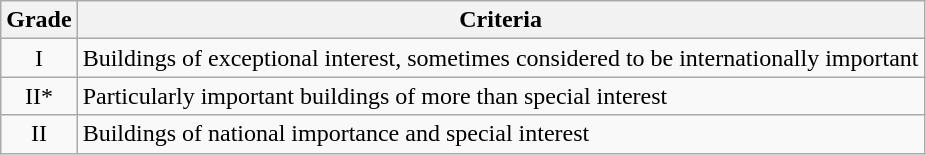<table class="wikitable">
<tr>
<th>Grade</th>
<th>Criteria</th>
</tr>
<tr>
<td align="center" >I</td>
<td>Buildings of exceptional interest, sometimes considered to be internationally important</td>
</tr>
<tr>
<td align="center" >II*</td>
<td>Particularly important buildings of more than special interest</td>
</tr>
<tr>
<td align="center" >II</td>
<td>Buildings of national importance and special interest</td>
</tr>
</table>
